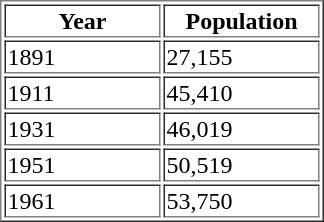<table align="right" border="1">
<tr>
<th>Year</th>
<th>Population</th>
</tr>
<tr>
<td style="width:100px">1891</td>
<td style="width:100px">27,155</td>
</tr>
<tr>
<td>1911</td>
<td>45,410</td>
</tr>
<tr>
<td>1931</td>
<td>46,019</td>
</tr>
<tr>
<td>1951</td>
<td>50,519</td>
</tr>
<tr>
<td>1961</td>
<td>53,750</td>
</tr>
</table>
